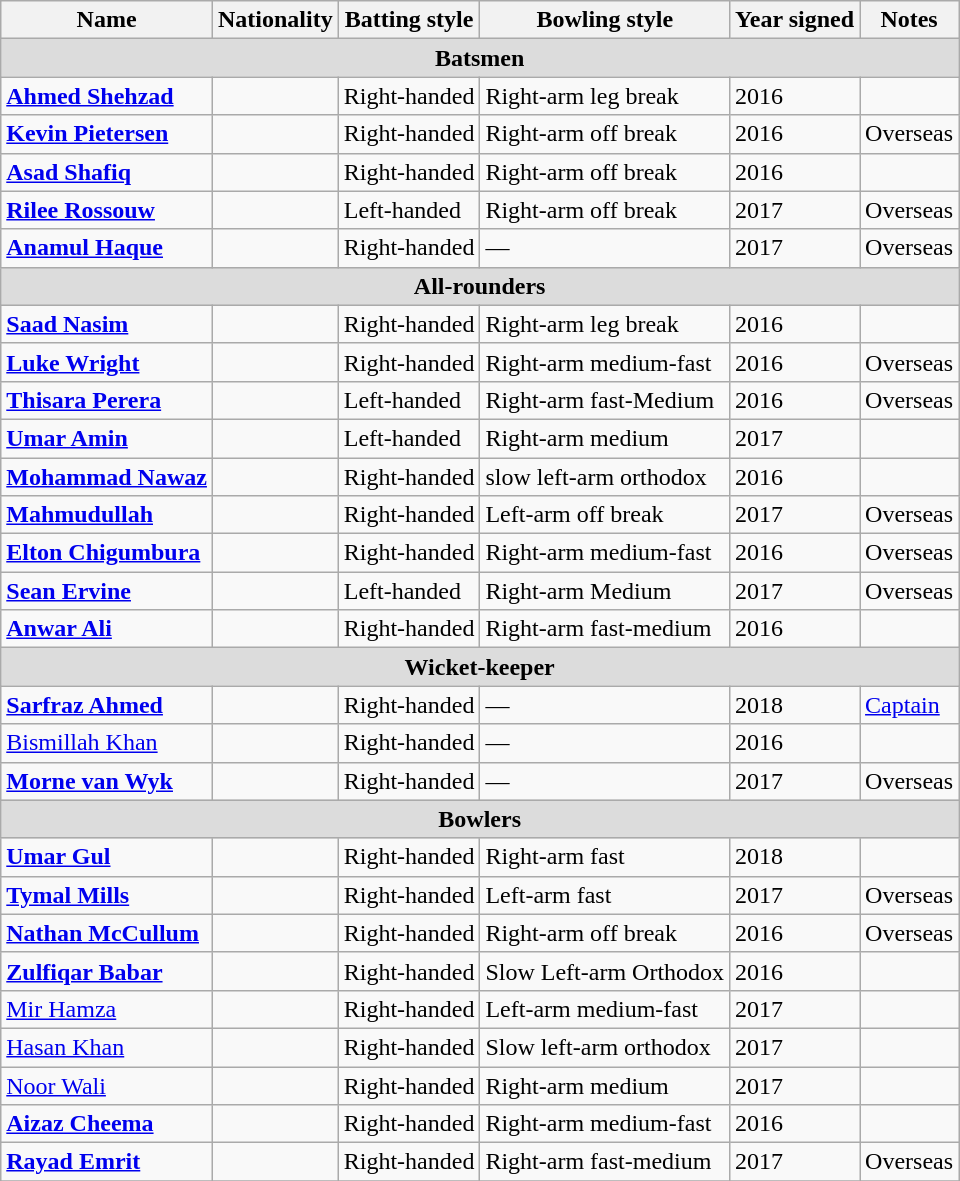<table class="wikitable">
<tr>
<th>Name</th>
<th>Nationality</th>
<th>Batting style</th>
<th>Bowling style</th>
<th>Year signed</th>
<th>Notes</th>
</tr>
<tr>
<th colspan="7"  style="background:#dcdcdc; text-align:center;">Batsmen</th>
</tr>
<tr>
<td><strong><a href='#'>Ahmed Shehzad</a></strong></td>
<td></td>
<td>Right-handed</td>
<td>Right-arm leg break</td>
<td>2016</td>
<td></td>
</tr>
<tr>
<td><strong><a href='#'>Kevin Pietersen</a></strong></td>
<td></td>
<td>Right-handed</td>
<td>Right-arm off break</td>
<td>2016</td>
<td>Overseas</td>
</tr>
<tr>
<td><strong><a href='#'>Asad Shafiq</a></strong></td>
<td></td>
<td>Right-handed</td>
<td>Right-arm off break</td>
<td>2016</td>
<td></td>
</tr>
<tr>
<td><strong><a href='#'>Rilee Rossouw</a></strong></td>
<td></td>
<td>Left-handed</td>
<td>Right-arm off break</td>
<td>2017</td>
<td>Overseas</td>
</tr>
<tr>
<td><strong><a href='#'>Anamul Haque</a></strong></td>
<td></td>
<td>Right-handed</td>
<td>—</td>
<td>2017</td>
<td>Overseas</td>
</tr>
<tr>
<th colspan="7"  style="background:#dcdcdc; text-align:center;">All-rounders</th>
</tr>
<tr>
<td><strong><a href='#'>Saad Nasim</a></strong></td>
<td></td>
<td>Right-handed</td>
<td>Right-arm leg break</td>
<td>2016</td>
<td></td>
</tr>
<tr>
<td><strong><a href='#'>Luke Wright</a></strong></td>
<td></td>
<td>Right-handed</td>
<td>Right-arm medium-fast</td>
<td>2016</td>
<td>Overseas</td>
</tr>
<tr>
<td><strong><a href='#'>Thisara Perera</a></strong></td>
<td></td>
<td>Left-handed</td>
<td>Right-arm fast-Medium</td>
<td>2016</td>
<td>Overseas</td>
</tr>
<tr>
<td><strong><a href='#'>Umar Amin</a></strong></td>
<td></td>
<td>Left-handed</td>
<td>Right-arm medium</td>
<td>2017</td>
<td></td>
</tr>
<tr>
<td><strong><a href='#'>Mohammad Nawaz</a></strong></td>
<td></td>
<td>Right-handed</td>
<td>slow left-arm orthodox</td>
<td>2016</td>
<td></td>
</tr>
<tr>
<td><strong><a href='#'>Mahmudullah</a></strong></td>
<td></td>
<td>Right-handed</td>
<td>Left-arm off break</td>
<td>2017</td>
<td>Overseas</td>
</tr>
<tr>
<td><strong><a href='#'>Elton Chigumbura</a></strong></td>
<td></td>
<td>Right-handed</td>
<td>Right-arm medium-fast</td>
<td>2016</td>
<td>Overseas</td>
</tr>
<tr>
<td><strong><a href='#'>Sean Ervine</a></strong></td>
<td></td>
<td>Left-handed</td>
<td>Right-arm Medium</td>
<td>2017</td>
<td>Overseas</td>
</tr>
<tr>
<td><strong><a href='#'>Anwar Ali</a></strong></td>
<td></td>
<td>Right-handed</td>
<td>Right-arm fast-medium</td>
<td>2016</td>
<td></td>
</tr>
<tr>
<th colspan="7"  style="background:#dcdcdc; text-align:center;">Wicket-keeper</th>
</tr>
<tr>
<td><strong><a href='#'>Sarfraz Ahmed</a></strong></td>
<td></td>
<td>Right-handed</td>
<td>—</td>
<td>2018</td>
<td><a href='#'>Captain</a></td>
</tr>
<tr>
<td><a href='#'>Bismillah Khan</a></td>
<td></td>
<td>Right-handed</td>
<td>—</td>
<td>2016</td>
<td></td>
</tr>
<tr>
<td><strong><a href='#'>Morne van Wyk</a></strong></td>
<td></td>
<td>Right-handed</td>
<td>—</td>
<td>2017</td>
<td>Overseas</td>
</tr>
<tr>
<th colspan="7"  style="background:#dcdcdc; text-align:center;">Bowlers</th>
</tr>
<tr>
<td><strong><a href='#'>Umar Gul</a></strong></td>
<td></td>
<td>Right-handed</td>
<td>Right-arm fast</td>
<td>2018</td>
<td></td>
</tr>
<tr>
<td><strong><a href='#'>Tymal Mills</a></strong></td>
<td></td>
<td>Right-handed</td>
<td>Left-arm fast</td>
<td>2017</td>
<td>Overseas</td>
</tr>
<tr>
<td><strong><a href='#'>Nathan McCullum</a></strong></td>
<td></td>
<td>Right-handed</td>
<td>Right-arm off break</td>
<td>2016</td>
<td>Overseas</td>
</tr>
<tr>
<td><strong><a href='#'>Zulfiqar Babar</a></strong></td>
<td></td>
<td>Right-handed</td>
<td>Slow Left-arm Orthodox</td>
<td>2016</td>
<td></td>
</tr>
<tr>
<td><a href='#'>Mir Hamza</a></td>
<td></td>
<td>Right-handed</td>
<td>Left-arm medium-fast</td>
<td>2017</td>
<td></td>
</tr>
<tr>
<td><a href='#'> Hasan Khan</a></td>
<td></td>
<td>Right-handed</td>
<td>Slow left-arm orthodox</td>
<td>2017</td>
<td></td>
</tr>
<tr>
<td><a href='#'>Noor Wali</a></td>
<td></td>
<td>Right-handed</td>
<td>Right-arm medium</td>
<td>2017</td>
<td></td>
</tr>
<tr>
<td><strong><a href='#'>Aizaz Cheema</a></strong></td>
<td></td>
<td>Right-handed</td>
<td>Right-arm medium-fast</td>
<td>2016</td>
<td></td>
</tr>
<tr>
<td><strong><a href='#'>Rayad Emrit</a></strong></td>
<td></td>
<td>Right-handed</td>
<td>Right-arm fast-medium</td>
<td>2017</td>
<td>Overseas</td>
</tr>
<tr>
</tr>
</table>
